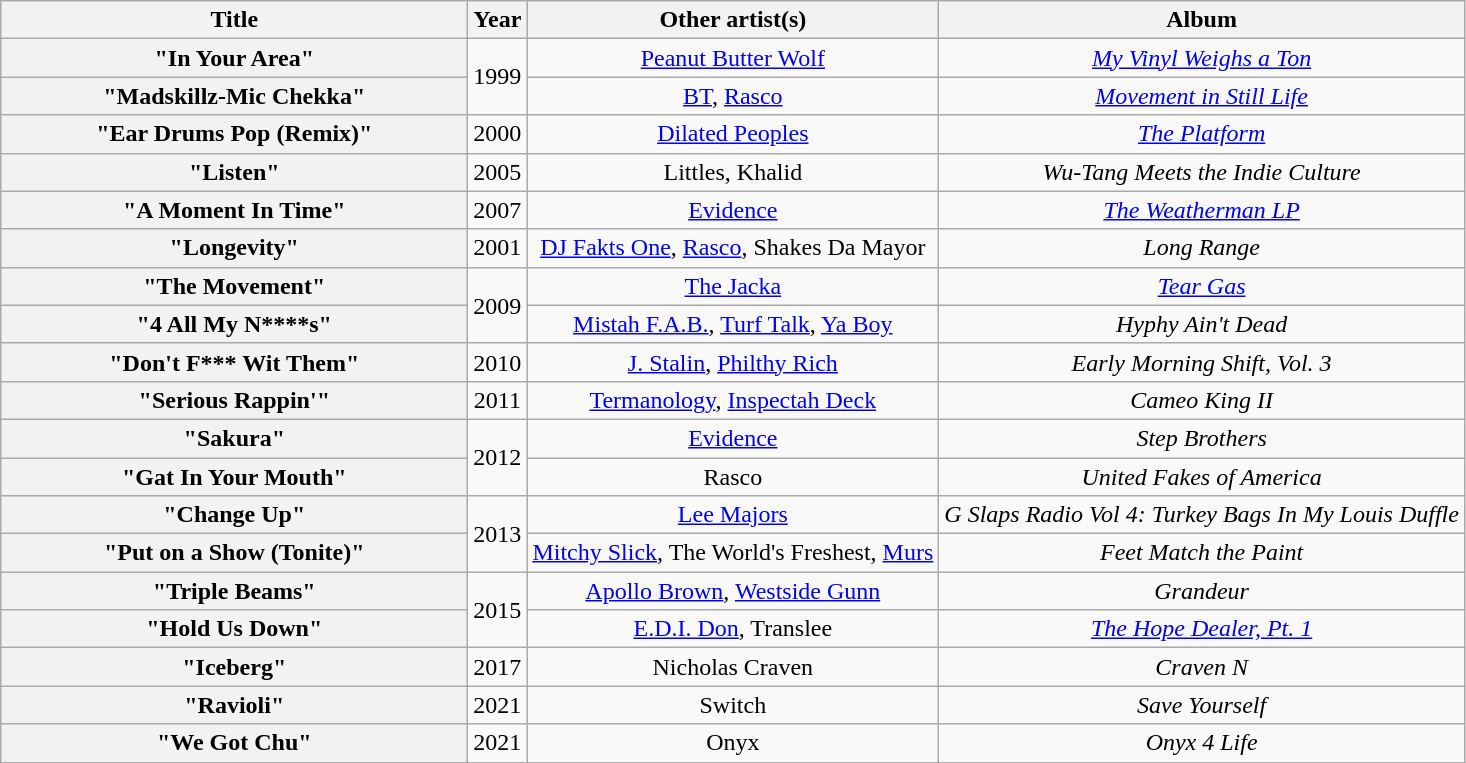<table class="wikitable plainrowheaders" style="text-align:center;" border="1">
<tr>
<th scope="col" style="width:19em;">Title</th>
<th scope="col">Year</th>
<th scope="col">Other artist(s)</th>
<th scope="col">Album</th>
</tr>
<tr>
<th scope="row">"In Your Area"</th>
<td rowspan="2">1999</td>
<td><a href='#'>Peanut Butter Wolf</a></td>
<td><em><a href='#'>My Vinyl Weighs a Ton</a></em></td>
</tr>
<tr>
<th scope="row">"Madskillz-Mic Chekka"</th>
<td><a href='#'>BT</a>, <a href='#'>Rasco</a></td>
<td><em><a href='#'>Movement in Still Life</a></em></td>
</tr>
<tr>
<th scope="row">"Ear Drums Pop (Remix)"</th>
<td>2000</td>
<td><a href='#'>Dilated Peoples</a></td>
<td><em><a href='#'>The Platform</a></em></td>
</tr>
<tr>
<th scope="row">"Listen"</th>
<td>2005</td>
<td>Littles, Khalid</td>
<td><em>Wu-Tang Meets the Indie Culture</em></td>
</tr>
<tr>
<th scope="row">"A Moment In Time"</th>
<td>2007</td>
<td><a href='#'>Evidence</a></td>
<td><em><a href='#'>The Weatherman LP</a></em></td>
</tr>
<tr>
<th scope="row">"Longevity"</th>
<td>2001</td>
<td><a href='#'>DJ Fakts One</a>, <a href='#'>Rasco</a>, Shakes Da Mayor</td>
<td><em>Long Range</em></td>
</tr>
<tr>
<th scope="row">"The Movement"</th>
<td rowspan="2">2009</td>
<td><a href='#'>The Jacka</a></td>
<td><em><a href='#'>Tear Gas</a></em></td>
</tr>
<tr>
<th scope="row">"4 All My N****s"</th>
<td><a href='#'>Mistah F.A.B.</a>, <a href='#'>Turf Talk</a>, <a href='#'>Ya Boy</a></td>
<td><em>Hyphy Ain't Dead</em></td>
</tr>
<tr>
<th scope="row">"Don't F*** Wit Them"</th>
<td>2010</td>
<td><a href='#'>J. Stalin</a>, <a href='#'>Philthy Rich</a></td>
<td><em>Early Morning Shift, Vol. 3</em></td>
</tr>
<tr>
<th scope="row">"Serious Rappin'"</th>
<td>2011</td>
<td><a href='#'>Termanology</a>, <a href='#'>Inspectah Deck</a></td>
<td><em>Cameo King II</em></td>
</tr>
<tr>
<th scope="row">"Sakura"</th>
<td rowspan="2">2012</td>
<td><a href='#'>Evidence</a></td>
<td><em>Step Brothers</em></td>
</tr>
<tr>
<th scope="row">"Gat In Your Mouth"</th>
<td>Rasco</td>
<td><em>United Fakes of America</em></td>
</tr>
<tr>
<th scope="row">"Change Up"</th>
<td rowspan="2">2013</td>
<td><a href='#'>Lee Majors</a></td>
<td><em>G Slaps Radio Vol 4: Turkey Bags In My Louis Duffle</em></td>
</tr>
<tr>
<th scope="row">"Put on a Show (Tonite)"</th>
<td><a href='#'>Mitchy Slick</a>, The World's Freshest, <a href='#'>Murs</a></td>
<td><em>Feet Match the Paint</em></td>
</tr>
<tr>
<th scope="row">"Triple Beams"</th>
<td rowspan="2">2015</td>
<td><a href='#'>Apollo Brown</a>, <a href='#'>Westside Gunn</a></td>
<td><em>Grandeur</em></td>
</tr>
<tr>
<th scope="row">"Hold Us Down"</th>
<td><a href='#'>E.D.I. Don</a>, Translee</td>
<td><em><a href='#'>The Hope Dealer, Pt. 1</a></em></td>
</tr>
<tr>
<th scope="row">"Iceberg"</th>
<td rowspan="1">2017</td>
<td>Nicholas Craven</td>
<td><em>Craven N</em></td>
</tr>
<tr>
<th scope="row">"Ravioli"</th>
<td rowspan="1">2021</td>
<td>Switch</td>
<td><em>Save Yourself</em></td>
</tr>
<tr>
<th scope="row">"We Got Chu"</th>
<td>2021</td>
<td>Onyx</td>
<td><em>Onyx 4 Life</em></td>
</tr>
</table>
